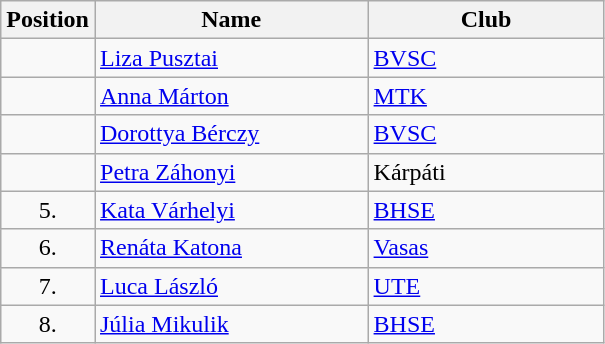<table class="wikitable">
<tr>
<th width="20">Position</th>
<th width="175">Name</th>
<th width="150">Club</th>
</tr>
<tr>
<td align="center"></td>
<td><a href='#'>Liza Pusztai</a></td>
<td> <a href='#'>BVSC</a></td>
</tr>
<tr>
<td align="center"></td>
<td><a href='#'>Anna Márton</a></td>
<td> <a href='#'>MTK</a></td>
</tr>
<tr>
<td align="center"></td>
<td><a href='#'>Dorottya Bérczy</a></td>
<td> <a href='#'>BVSC</a></td>
</tr>
<tr>
<td align="center"></td>
<td><a href='#'>Petra Záhonyi</a></td>
<td> Kárpáti</td>
</tr>
<tr>
<td align="center">5.</td>
<td><a href='#'>Kata Várhelyi</a></td>
<td> <a href='#'>BHSE</a></td>
</tr>
<tr>
<td align="center">6.</td>
<td><a href='#'>Renáta Katona</a></td>
<td> <a href='#'>Vasas</a></td>
</tr>
<tr>
<td align="center">7.</td>
<td><a href='#'>Luca László</a></td>
<td> <a href='#'>UTE</a></td>
</tr>
<tr>
<td align="center">8.</td>
<td><a href='#'>Júlia Mikulik</a></td>
<td> <a href='#'>BHSE</a></td>
</tr>
</table>
